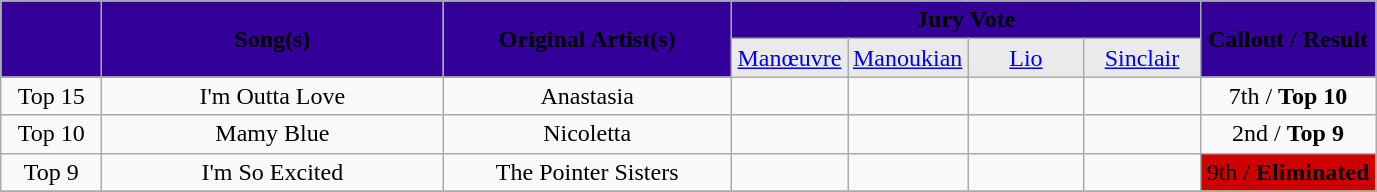<table class = "wikitable" style="text-align:center">
<tr>
<th rowspan=2 width="60px" style="background:#330099; text-align:center;"><span></span></th>
<th rowspan=2 width="220px" style="background:#330099; text-align:center;"><span>Song(s)</span></th>
<th rowspan=2 width="185px" style="background:#330099; text-align:center;"><span>Original Artist(s)</span></th>
<th colspan=4 style="background:#330099; text-align:center;"><span>Jury Vote</span></th>
<th rowspan=2 width="110px" style="background:#330099; text-align:center;"><span>Callout / Result</span></th>
</tr>
<tr>
<td width="70px" style="background:#EAEAEA; text-align:center;"><a href='#'><span>Manœuvre</span></a></td>
<td width="70px" style="background:#EAEAEA; text-align:center;"><a href='#'><span>Manoukian</span></a></td>
<td width="70px" style="background:#EAEAEA; text-align:center;"><a href='#'><span>Lio</span></a></td>
<td width="70px" style="background:#EAEAEA; text-align:center;"><a href='#'><span>Sinclair</span></a></td>
</tr>
<tr>
<td>Top 15</td>
<td>I'm Outta Love</td>
<td>Anastasia</td>
<td></td>
<td></td>
<td></td>
<td></td>
<td>7th / <strong>Top 10</strong></td>
</tr>
<tr>
<td>Top 10</td>
<td>Mamy Blue</td>
<td>Nicoletta</td>
<td></td>
<td></td>
<td></td>
<td></td>
<td>2nd / <strong>Top 9</strong></td>
</tr>
<tr>
<td>Top 9</td>
<td>I'm So Excited</td>
<td>The Pointer Sisters</td>
<td></td>
<td></td>
<td></td>
<td></td>
<td bgcolor="#CC0000">9th / <strong>Eliminated</strong></td>
</tr>
<tr>
</tr>
</table>
